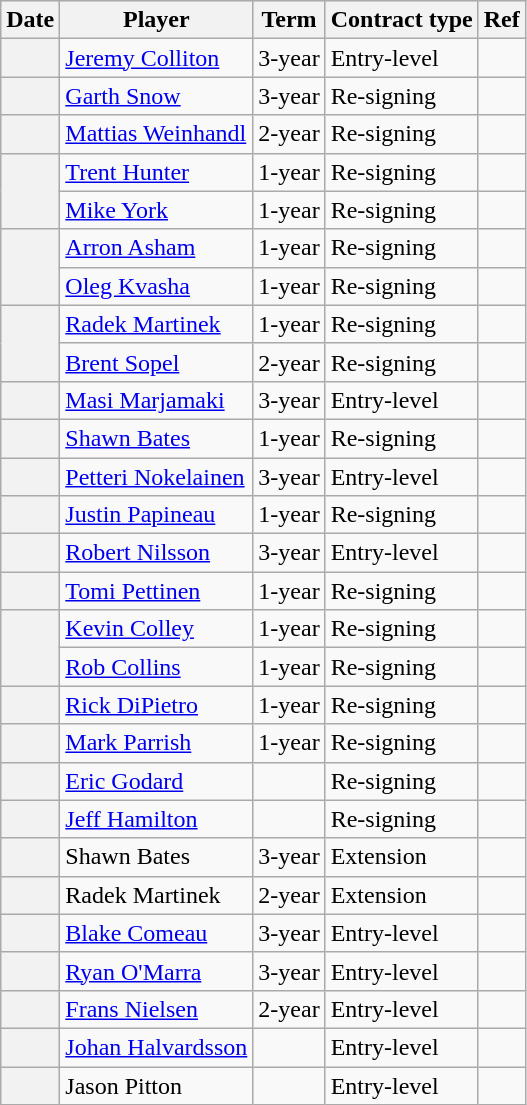<table class="wikitable plainrowheaders">
<tr style="background:#ddd; text-align:center;">
<th>Date</th>
<th>Player</th>
<th>Term</th>
<th>Contract type</th>
<th>Ref</th>
</tr>
<tr>
<th scope="row"></th>
<td><a href='#'>Jeremy Colliton</a></td>
<td>3-year</td>
<td>Entry-level</td>
<td></td>
</tr>
<tr>
<th scope="row"></th>
<td><a href='#'>Garth Snow</a></td>
<td>3-year</td>
<td>Re-signing</td>
<td></td>
</tr>
<tr>
<th scope="row"></th>
<td><a href='#'>Mattias Weinhandl</a></td>
<td>2-year</td>
<td>Re-signing</td>
<td></td>
</tr>
<tr>
<th scope="row" rowspan=2></th>
<td><a href='#'>Trent Hunter</a></td>
<td>1-year</td>
<td>Re-signing</td>
<td></td>
</tr>
<tr>
<td><a href='#'>Mike York</a></td>
<td>1-year</td>
<td>Re-signing</td>
<td></td>
</tr>
<tr>
<th scope="row" rowspan=2></th>
<td><a href='#'>Arron Asham</a></td>
<td>1-year</td>
<td>Re-signing</td>
<td></td>
</tr>
<tr>
<td><a href='#'>Oleg Kvasha</a></td>
<td>1-year</td>
<td>Re-signing</td>
<td></td>
</tr>
<tr>
<th scope="row" rowspan=2></th>
<td><a href='#'>Radek Martinek</a></td>
<td>1-year</td>
<td>Re-signing</td>
<td></td>
</tr>
<tr>
<td><a href='#'>Brent Sopel</a></td>
<td>2-year</td>
<td>Re-signing</td>
<td></td>
</tr>
<tr>
<th scope="row"></th>
<td><a href='#'>Masi Marjamaki</a></td>
<td>3-year</td>
<td>Entry-level</td>
<td></td>
</tr>
<tr>
<th scope="row"></th>
<td><a href='#'>Shawn Bates</a></td>
<td>1-year</td>
<td>Re-signing</td>
<td></td>
</tr>
<tr>
<th scope="row"></th>
<td><a href='#'>Petteri Nokelainen</a></td>
<td>3-year</td>
<td>Entry-level</td>
<td></td>
</tr>
<tr>
<th scope="row"></th>
<td><a href='#'>Justin Papineau</a></td>
<td>1-year</td>
<td>Re-signing</td>
<td></td>
</tr>
<tr>
<th scope="row"></th>
<td><a href='#'>Robert Nilsson</a></td>
<td>3-year</td>
<td>Entry-level</td>
<td></td>
</tr>
<tr>
<th scope="row"></th>
<td><a href='#'>Tomi Pettinen</a></td>
<td>1-year</td>
<td>Re-signing</td>
<td></td>
</tr>
<tr>
<th scope="row" rowspan=2></th>
<td><a href='#'>Kevin Colley</a></td>
<td>1-year</td>
<td>Re-signing</td>
<td></td>
</tr>
<tr>
<td><a href='#'>Rob Collins</a></td>
<td>1-year</td>
<td>Re-signing</td>
<td></td>
</tr>
<tr>
<th scope="row"></th>
<td><a href='#'>Rick DiPietro</a></td>
<td>1-year</td>
<td>Re-signing</td>
<td></td>
</tr>
<tr>
<th scope="row"></th>
<td><a href='#'>Mark Parrish</a></td>
<td>1-year</td>
<td>Re-signing</td>
<td></td>
</tr>
<tr>
<th scope="row"></th>
<td><a href='#'>Eric Godard</a></td>
<td></td>
<td>Re-signing</td>
<td></td>
</tr>
<tr>
<th scope="row"></th>
<td><a href='#'>Jeff Hamilton</a></td>
<td></td>
<td>Re-signing</td>
<td></td>
</tr>
<tr>
<th scope="row"></th>
<td>Shawn Bates</td>
<td>3-year</td>
<td>Extension</td>
<td></td>
</tr>
<tr>
<th scope="row"></th>
<td>Radek Martinek</td>
<td>2-year</td>
<td>Extension</td>
<td></td>
</tr>
<tr>
<th scope="row"></th>
<td><a href='#'>Blake Comeau</a></td>
<td>3-year</td>
<td>Entry-level</td>
<td></td>
</tr>
<tr>
<th scope="row"></th>
<td><a href='#'>Ryan O'Marra</a></td>
<td>3-year</td>
<td>Entry-level</td>
<td></td>
</tr>
<tr>
<th scope="row"></th>
<td><a href='#'>Frans Nielsen</a></td>
<td>2-year</td>
<td>Entry-level</td>
<td></td>
</tr>
<tr>
<th scope="row"></th>
<td><a href='#'>Johan Halvardsson</a></td>
<td></td>
<td>Entry-level</td>
<td></td>
</tr>
<tr>
<th scope="row"></th>
<td>Jason Pitton</td>
<td></td>
<td>Entry-level</td>
<td></td>
</tr>
</table>
